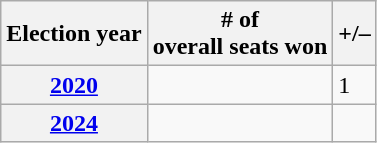<table class=wikitable>
<tr>
<th>Election year</th>
<th># of<br>overall seats won</th>
<th>+/–</th>
</tr>
<tr>
<th><a href='#'>2020</a></th>
<td></td>
<td> 1</td>
</tr>
<tr>
<th><a href='#'>2024</a></th>
<td></td>
<td></td>
</tr>
</table>
